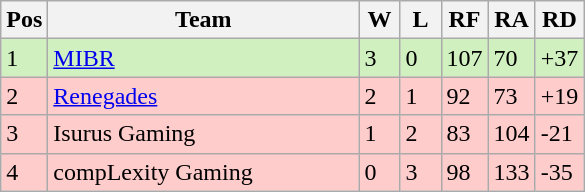<table class="wikitable">
<tr>
<th width="20">Pos</th>
<th width="200">Team</th>
<th width="20">W</th>
<th width="20">L</th>
<th width="20">RF</th>
<th width="20">RA</th>
<th width="20">RD</th>
</tr>
<tr style="background: #D0F0C0;">
<td>1</td>
<td><a href='#'>MIBR</a></td>
<td>3</td>
<td>0</td>
<td>107</td>
<td>70</td>
<td>+37</td>
</tr>
<tr style="background: #FFCCCC;">
<td>2</td>
<td><a href='#'>Renegades</a></td>
<td>2</td>
<td>1</td>
<td>92</td>
<td>73</td>
<td>+19</td>
</tr>
<tr style="background: #FFCCCC;">
<td>3</td>
<td>Isurus Gaming</td>
<td>1</td>
<td>2</td>
<td>83</td>
<td>104</td>
<td>-21</td>
</tr>
<tr style="background: #FFCCCC;">
<td>4</td>
<td>compLexity Gaming</td>
<td>0</td>
<td>3</td>
<td>98</td>
<td>133</td>
<td>-35</td>
</tr>
</table>
